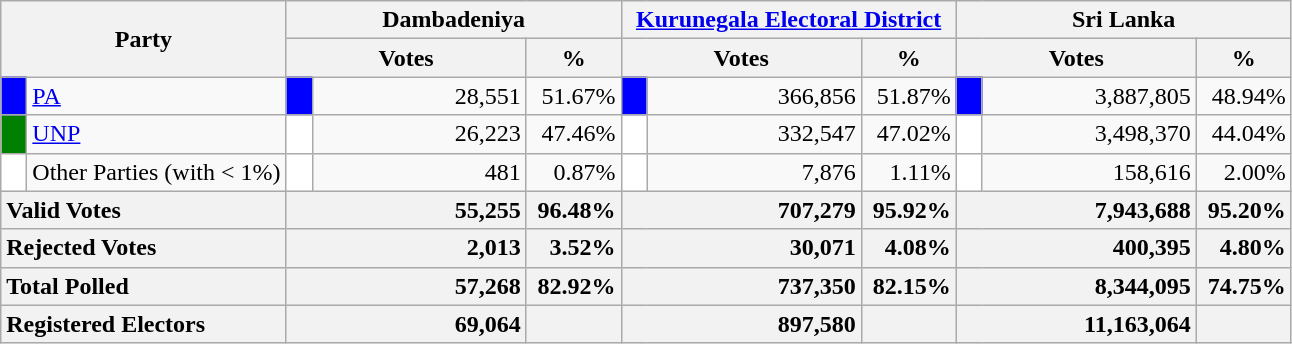<table class="wikitable">
<tr>
<th colspan="2" width="144px"rowspan="2">Party</th>
<th colspan="3" width="216px">Dambadeniya</th>
<th colspan="3" width="216px"><a href='#'>Kurunegala Electoral District</a></th>
<th colspan="3" width="216px">Sri Lanka</th>
</tr>
<tr>
<th colspan="2" width="144px">Votes</th>
<th>%</th>
<th colspan="2" width="144px">Votes</th>
<th>%</th>
<th colspan="2" width="144px">Votes</th>
<th>%</th>
</tr>
<tr>
<td style="background-color:blue;" width="10px"></td>
<td style="text-align:left;"><a href='#'>PA</a></td>
<td style="background-color:blue;" width="10px"></td>
<td style="text-align:right;">28,551</td>
<td style="text-align:right;">51.67%</td>
<td style="background-color:blue;" width="10px"></td>
<td style="text-align:right;">366,856</td>
<td style="text-align:right;">51.87%</td>
<td style="background-color:blue;" width="10px"></td>
<td style="text-align:right;">3,887,805</td>
<td style="text-align:right;">48.94%</td>
</tr>
<tr>
<td style="background-color:green;" width="10px"></td>
<td style="text-align:left;"><a href='#'>UNP</a></td>
<td style="background-color:white;" width="10px"></td>
<td style="text-align:right;">26,223</td>
<td style="text-align:right;">47.46%</td>
<td style="background-color:white;" width="10px"></td>
<td style="text-align:right;">332,547</td>
<td style="text-align:right;">47.02%</td>
<td style="background-color:white;" width="10px"></td>
<td style="text-align:right;">3,498,370</td>
<td style="text-align:right;">44.04%</td>
</tr>
<tr>
<td style="background-color:white;" width="10px"></td>
<td style="text-align:left;">Other Parties (with < 1%)</td>
<td style="background-color:white;" width="10px"></td>
<td style="text-align:right;">481</td>
<td style="text-align:right;">0.87%</td>
<td style="background-color:white;" width="10px"></td>
<td style="text-align:right;">7,876</td>
<td style="text-align:right;">1.11%</td>
<td style="background-color:white;" width="10px"></td>
<td style="text-align:right;">158,616</td>
<td style="text-align:right;">2.00%</td>
</tr>
<tr>
<th colspan="2" width="144px"style="text-align:left;">Valid Votes</th>
<th style="text-align:right;"colspan="2" width="144px">55,255</th>
<th style="text-align:right;">96.48%</th>
<th style="text-align:right;"colspan="2" width="144px">707,279</th>
<th style="text-align:right;">95.92%</th>
<th style="text-align:right;"colspan="2" width="144px">7,943,688</th>
<th style="text-align:right;">95.20%</th>
</tr>
<tr>
<th colspan="2" width="144px"style="text-align:left;">Rejected Votes</th>
<th style="text-align:right;"colspan="2" width="144px">2,013</th>
<th style="text-align:right;">3.52%</th>
<th style="text-align:right;"colspan="2" width="144px">30,071</th>
<th style="text-align:right;">4.08%</th>
<th style="text-align:right;"colspan="2" width="144px">400,395</th>
<th style="text-align:right;">4.80%</th>
</tr>
<tr>
<th colspan="2" width="144px"style="text-align:left;">Total Polled</th>
<th style="text-align:right;"colspan="2" width="144px">57,268</th>
<th style="text-align:right;">82.92%</th>
<th style="text-align:right;"colspan="2" width="144px">737,350</th>
<th style="text-align:right;">82.15%</th>
<th style="text-align:right;"colspan="2" width="144px">8,344,095</th>
<th style="text-align:right;">74.75%</th>
</tr>
<tr>
<th colspan="2" width="144px"style="text-align:left;">Registered Electors</th>
<th style="text-align:right;"colspan="2" width="144px">69,064</th>
<th></th>
<th style="text-align:right;"colspan="2" width="144px">897,580</th>
<th></th>
<th style="text-align:right;"colspan="2" width="144px">11,163,064</th>
<th></th>
</tr>
</table>
